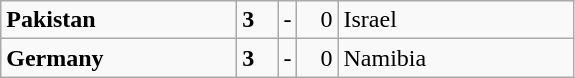<table class="wikitable">
<tr>
<td width=150> <strong>Pakistan</strong></td>
<td style="width:20px; text-align:left;"><strong>3</strong></td>
<td>-</td>
<td style="width:20px; text-align:right;">0</td>
<td width=150> Israel</td>
</tr>
<tr>
<td> <strong>Germany</strong></td>
<td style="text-align:left;"><strong>3</strong></td>
<td>-</td>
<td style="text-align:right;">0</td>
<td> Namibia</td>
</tr>
</table>
